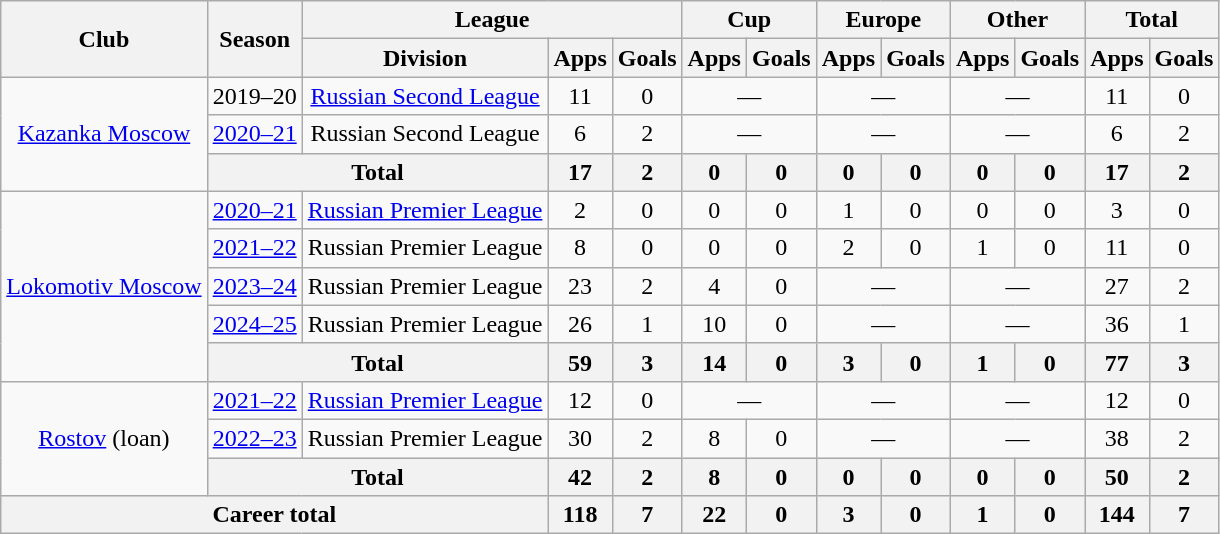<table class="wikitable" style="text-align: center;">
<tr>
<th rowspan="2">Club</th>
<th rowspan="2">Season</th>
<th colspan="3">League</th>
<th colspan="2">Cup</th>
<th colspan="2">Europe</th>
<th colspan="2">Other</th>
<th colspan="2">Total</th>
</tr>
<tr>
<th>Division</th>
<th>Apps</th>
<th>Goals</th>
<th>Apps</th>
<th>Goals</th>
<th>Apps</th>
<th>Goals</th>
<th>Apps</th>
<th>Goals</th>
<th>Apps</th>
<th>Goals</th>
</tr>
<tr>
<td rowspan="3"><a href='#'>Kazanka Moscow</a></td>
<td>2019–20</td>
<td><a href='#'>Russian Second League</a></td>
<td>11</td>
<td>0</td>
<td colspan="2">—</td>
<td colspan="2">—</td>
<td colspan="2">—</td>
<td>11</td>
<td>0</td>
</tr>
<tr>
<td><a href='#'>2020–21</a></td>
<td>Russian Second League</td>
<td>6</td>
<td>2</td>
<td colspan="2">—</td>
<td colspan="2">—</td>
<td colspan="2">—</td>
<td>6</td>
<td>2</td>
</tr>
<tr>
<th colspan="2">Total</th>
<th>17</th>
<th>2</th>
<th>0</th>
<th>0</th>
<th>0</th>
<th>0</th>
<th>0</th>
<th>0</th>
<th>17</th>
<th>2</th>
</tr>
<tr>
<td rowspan="5"><a href='#'>Lokomotiv Moscow</a></td>
<td><a href='#'>2020–21</a></td>
<td><a href='#'>Russian Premier League</a></td>
<td>2</td>
<td>0</td>
<td>0</td>
<td>0</td>
<td>1</td>
<td>0</td>
<td>0</td>
<td>0</td>
<td>3</td>
<td>0</td>
</tr>
<tr>
<td><a href='#'>2021–22</a></td>
<td>Russian Premier League</td>
<td>8</td>
<td>0</td>
<td>0</td>
<td>0</td>
<td>2</td>
<td>0</td>
<td>1</td>
<td>0</td>
<td>11</td>
<td>0</td>
</tr>
<tr>
<td><a href='#'>2023–24</a></td>
<td>Russian Premier League</td>
<td>23</td>
<td>2</td>
<td>4</td>
<td>0</td>
<td colspan="2">—</td>
<td colspan="2">—</td>
<td>27</td>
<td>2</td>
</tr>
<tr>
<td><a href='#'>2024–25</a></td>
<td>Russian Premier League</td>
<td>26</td>
<td>1</td>
<td>10</td>
<td>0</td>
<td colspan="2">—</td>
<td colspan="2">—</td>
<td>36</td>
<td>1</td>
</tr>
<tr>
<th colspan="2">Total</th>
<th>59</th>
<th>3</th>
<th>14</th>
<th>0</th>
<th>3</th>
<th>0</th>
<th>1</th>
<th>0</th>
<th>77</th>
<th>3</th>
</tr>
<tr>
<td rowspan="3"><a href='#'>Rostov</a> (loan)</td>
<td><a href='#'>2021–22</a></td>
<td><a href='#'>Russian Premier League</a></td>
<td>12</td>
<td>0</td>
<td colspan="2">—</td>
<td colspan="2">—</td>
<td colspan="2">—</td>
<td>12</td>
<td>0</td>
</tr>
<tr>
<td><a href='#'>2022–23</a></td>
<td>Russian Premier League</td>
<td>30</td>
<td>2</td>
<td>8</td>
<td>0</td>
<td colspan="2">—</td>
<td colspan="2">—</td>
<td>38</td>
<td>2</td>
</tr>
<tr>
<th colspan="2">Total</th>
<th>42</th>
<th>2</th>
<th>8</th>
<th>0</th>
<th>0</th>
<th>0</th>
<th>0</th>
<th>0</th>
<th>50</th>
<th>2</th>
</tr>
<tr>
<th colspan="3">Career total</th>
<th>118</th>
<th>7</th>
<th>22</th>
<th>0</th>
<th>3</th>
<th>0</th>
<th>1</th>
<th>0</th>
<th>144</th>
<th>7</th>
</tr>
</table>
